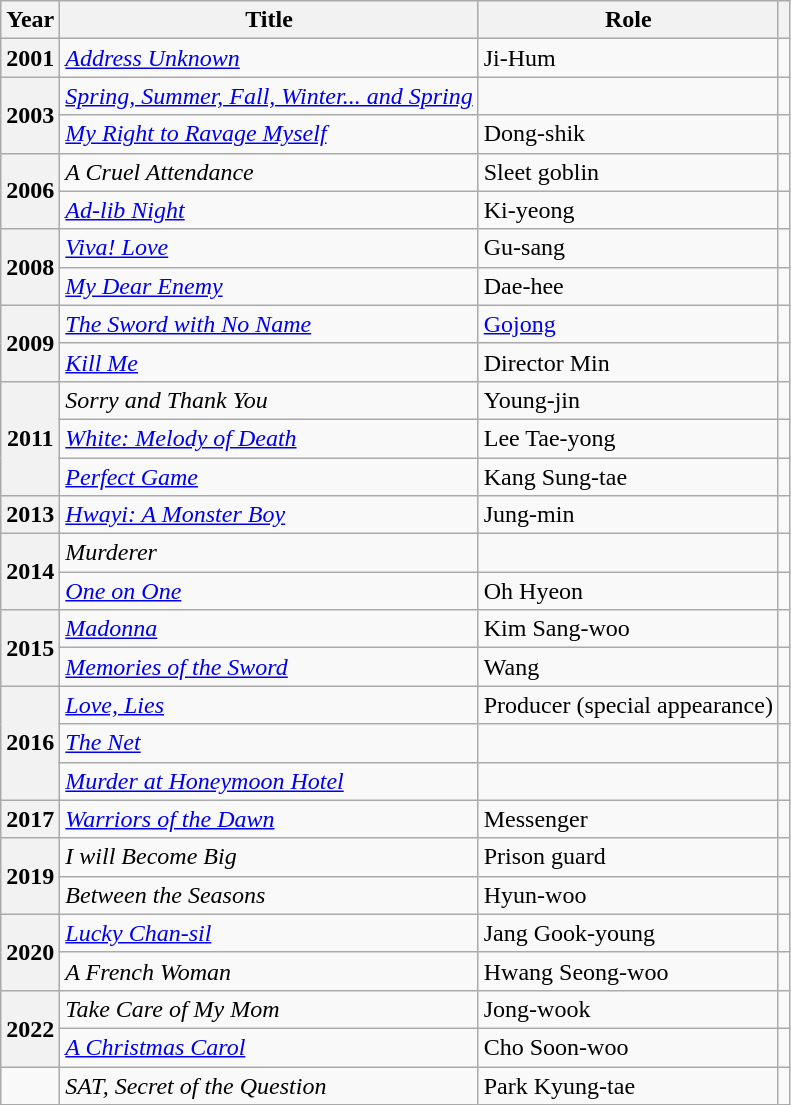<table class="wikitable plainrowheaders sortable">
<tr>
<th scope="col">Year</th>
<th scope="col">Title</th>
<th scope="col">Role</th>
<th scope="col" class="unsortable"></th>
</tr>
<tr>
<th scope="row">2001</th>
<td><em><a href='#'>Address Unknown</a></em></td>
<td>Ji-Hum</td>
<td style="text-align:center"></td>
</tr>
<tr>
<th scope="row" rowspan="2">2003</th>
<td><em><a href='#'>Spring, Summer, Fall, Winter... and Spring</a></em></td>
<td></td>
<td style="text-align:center"></td>
</tr>
<tr>
<td><em><a href='#'>My Right to Ravage Myself</a></em></td>
<td>Dong-shik</td>
<td style="text-align:center"></td>
</tr>
<tr>
<th scope="row" rowspan="2">2006</th>
<td><em>A Cruel Attendance</em></td>
<td>Sleet goblin</td>
<td style="text-align:center"></td>
</tr>
<tr>
<td><em><a href='#'>Ad-lib Night</a></em></td>
<td>Ki-yeong</td>
<td style="text-align:center"></td>
</tr>
<tr>
<th scope="row" rowspan="2">2008</th>
<td><em><a href='#'>Viva! Love</a></em></td>
<td>Gu-sang</td>
<td style="text-align:center"></td>
</tr>
<tr>
<td><em><a href='#'>My Dear Enemy</a></em></td>
<td>Dae-hee</td>
<td style="text-align:center"></td>
</tr>
<tr>
<th scope="row" rowspan="2">2009</th>
<td><em><a href='#'>The Sword with No Name</a></em></td>
<td><a href='#'>Gojong</a></td>
<td style="text-align:center"></td>
</tr>
<tr>
<td><em><a href='#'>Kill Me</a></em></td>
<td>Director Min</td>
<td style="text-align:center"></td>
</tr>
<tr>
<th scope="row" rowspan="3">2011</th>
<td><em>Sorry and Thank You</em></td>
<td>Young-jin</td>
<td style="text-align:center"></td>
</tr>
<tr>
<td><em><a href='#'>White: Melody of Death</a></em></td>
<td>Lee Tae-yong</td>
<td style="text-align:center"></td>
</tr>
<tr>
<td><em><a href='#'>Perfect Game</a></em></td>
<td>Kang Sung-tae</td>
<td style="text-align:center"></td>
</tr>
<tr>
<th scope="row">2013</th>
<td><em><a href='#'>Hwayi: A Monster Boy</a></em></td>
<td>Jung-min</td>
<td style="text-align:center"></td>
</tr>
<tr>
<th scope="row" rowspan="2">2014</th>
<td><em>Murderer</em></td>
<td></td>
<td style="text-align:center"></td>
</tr>
<tr>
<td><em><a href='#'>One on One</a></em></td>
<td>Oh Hyeon</td>
<td style="text-align:center"></td>
</tr>
<tr>
<th scope="row" rowspan="2">2015</th>
<td><em><a href='#'>Madonna</a></em></td>
<td>Kim Sang-woo</td>
<td style="text-align:center"></td>
</tr>
<tr>
<td><em><a href='#'>Memories of the Sword</a></em></td>
<td>Wang</td>
<td style="text-align:center"></td>
</tr>
<tr>
<th scope="row" rowspan="3">2016</th>
<td><em><a href='#'>Love, Lies</a></em></td>
<td>Producer (special appearance)</td>
<td style="text-align:center"></td>
</tr>
<tr>
<td><em><a href='#'>The Net</a></em></td>
<td></td>
<td style="text-align:center"></td>
</tr>
<tr>
<td><em><a href='#'>Murder at Honeymoon Hotel</a></em></td>
<td></td>
<td style="text-align:center"></td>
</tr>
<tr>
<th scope="row">2017</th>
<td><em><a href='#'>Warriors of the Dawn</a></em></td>
<td>Messenger</td>
<td style="text-align:center"></td>
</tr>
<tr>
<th scope="row" rowspan="2">2019</th>
<td><em>I will Become Big</em></td>
<td>Prison guard</td>
<td style="text-align:center"></td>
</tr>
<tr>
<td><em>Between the Seasons</em></td>
<td>Hyun-woo</td>
<td style="text-align:center"></td>
</tr>
<tr>
<th scope="row" rowspan="2">2020</th>
<td><em><a href='#'>Lucky Chan-sil</a></em></td>
<td>Jang Gook-young</td>
<td style="text-align:center"></td>
</tr>
<tr>
<td><em>A French Woman</em></td>
<td>Hwang Seong-woo</td>
<td style="text-align:center"></td>
</tr>
<tr>
<th scope="row" rowspan="2">2022</th>
<td><em>Take Care of My Mom</em></td>
<td>Jong-wook</td>
<td style="text-align:center"></td>
</tr>
<tr>
<td><em><a href='#'>A Christmas Carol</a></em></td>
<td>Cho Soon-woo</td>
<td style="text-align:center"></td>
</tr>
<tr>
<td></td>
<td><em>SAT, Secret of the Question</em></td>
<td>Park Kyung-tae</td>
<td style="text-align:center"></td>
</tr>
</table>
